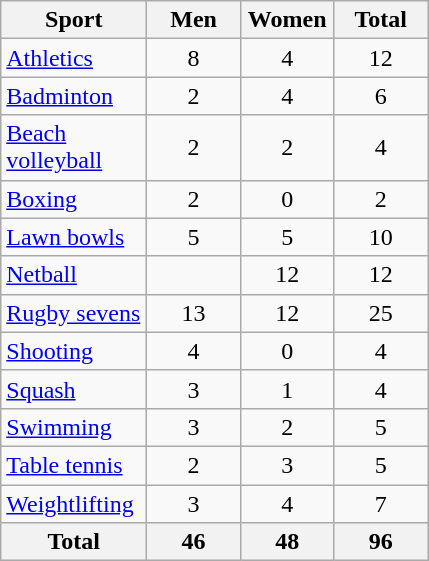<table class="wikitable sortable" style="text-align:center;">
<tr>
<th width=90>Sport</th>
<th width=55>Men</th>
<th width=55>Women</th>
<th width=55>Total</th>
</tr>
<tr>
<td align=left><a href='#'>Athletics</a></td>
<td>8</td>
<td>4</td>
<td>12</td>
</tr>
<tr>
<td align=left><a href='#'>Badminton</a></td>
<td>2</td>
<td>4</td>
<td>6</td>
</tr>
<tr>
<td align=left><a href='#'>Beach volleyball</a></td>
<td>2</td>
<td>2</td>
<td>4</td>
</tr>
<tr>
<td align=left><a href='#'>Boxing</a></td>
<td>2</td>
<td>0</td>
<td>2</td>
</tr>
<tr>
<td align=left><a href='#'>Lawn bowls</a></td>
<td>5</td>
<td>5</td>
<td>10</td>
</tr>
<tr>
<td align=left><a href='#'>Netball</a></td>
<td></td>
<td>12</td>
<td>12</td>
</tr>
<tr>
<td align=left><a href='#'>Rugby sevens</a></td>
<td>13</td>
<td>12</td>
<td>25</td>
</tr>
<tr>
<td align=left><a href='#'>Shooting</a></td>
<td>4</td>
<td>0</td>
<td>4</td>
</tr>
<tr>
<td align=left><a href='#'>Squash</a></td>
<td>3</td>
<td>1</td>
<td>4</td>
</tr>
<tr>
<td align=left><a href='#'>Swimming</a></td>
<td>3</td>
<td>2</td>
<td>5</td>
</tr>
<tr>
<td align=left><a href='#'>Table tennis</a></td>
<td>2</td>
<td>3</td>
<td>5</td>
</tr>
<tr>
<td align=left><a href='#'>Weightlifting</a></td>
<td>3</td>
<td>4</td>
<td>7</td>
</tr>
<tr>
<th>Total</th>
<th>46</th>
<th>48</th>
<th>96</th>
</tr>
</table>
